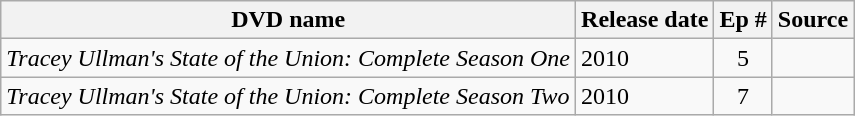<table class="wikitable">
<tr>
<th>DVD name</th>
<th>Release date</th>
<th>Ep #</th>
<th>Source</th>
</tr>
<tr>
<td><em>Tracey Ullman's State of the Union: Complete Season One</em></td>
<td>2010</td>
<td style="text-align:center;">5</td>
<td></td>
</tr>
<tr>
<td><em>Tracey Ullman's State of the Union: Complete Season Two</em></td>
<td>2010</td>
<td style="text-align:center;">7</td>
<td></td>
</tr>
</table>
